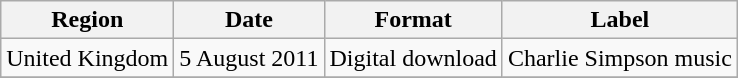<table class=wikitable>
<tr>
<th>Region</th>
<th>Date</th>
<th>Format</th>
<th>Label</th>
</tr>
<tr>
<td> United Kingdom</td>
<td>5 August 2011</td>
<td>Digital download</td>
<td>Charlie Simpson music</td>
</tr>
<tr>
</tr>
</table>
